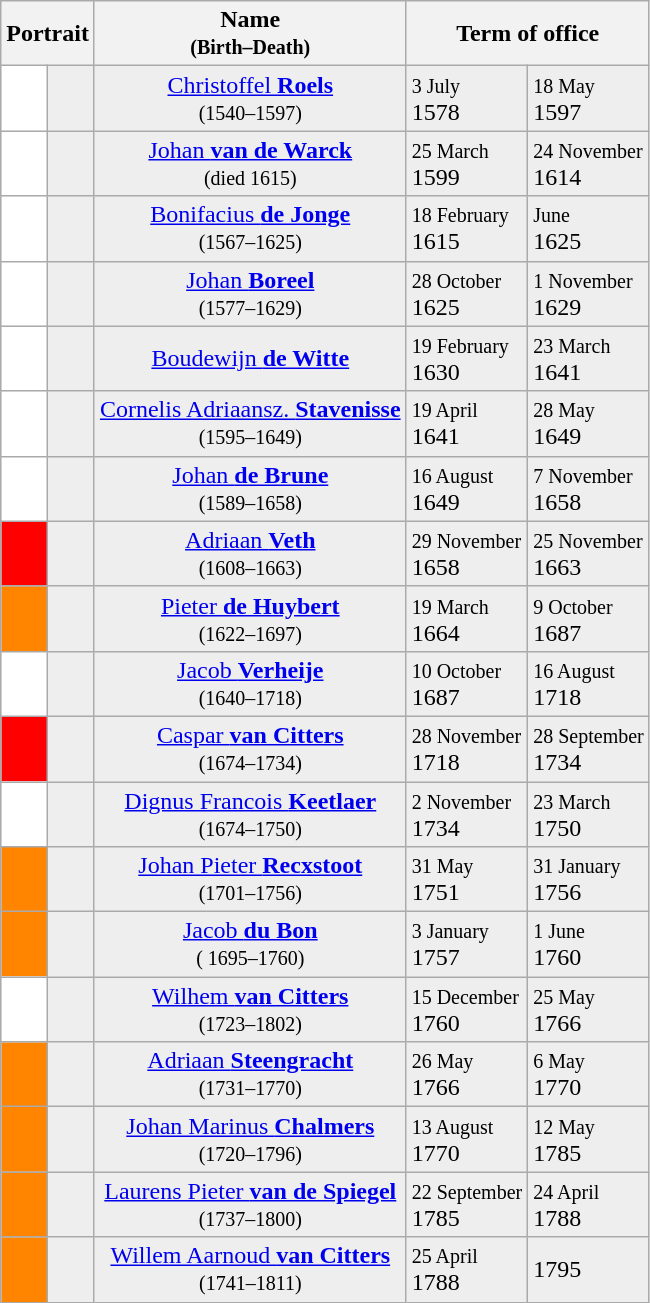<table class="wikitable">
<tr>
<th colspan="2">Portrait</th>
<th>Name<br><small>(Birth–Death)</small></th>
<th colspan="2">Term of office</th>
</tr>
<tr bgcolor=#EEEEEE>
<td style="background-color: #FFFFFF"></td>
<td></td>
<td align="center"><a href='#'>Christoffel <strong>Roels</strong></a><br><small>(1540–1597)</small></td>
<td><small>3 July</small><br>1578</td>
<td><small>18 May</small><br>1597</td>
</tr>
<tr bgcolor=#EEEEEE>
<td style="background-color: #FFFFFF"></td>
<td></td>
<td align="center"><a href='#'>Johan <strong>van de Warck</strong></a><br><small>(died 1615)</small></td>
<td><small>25 March</small><br>1599</td>
<td><small>24 November</small><br>1614</td>
</tr>
<tr bgcolor=#EEEEEE>
<td style="background-color: #FFFFFF"></td>
<td></td>
<td align="center"><a href='#'>Bonifacius <strong>de Jonge</strong></a><br><small>(1567–1625)</small></td>
<td><small>18 February</small><br>1615</td>
<td><small>June</small><br>1625</td>
</tr>
<tr bgcolor=#EEEEEE>
<td style="background-color: #FFFFFF"></td>
<td></td>
<td align="center"><a href='#'>Johan <strong>Boreel</strong></a><br><small>(1577–1629)</small></td>
<td><small>28 October</small><br>1625</td>
<td><small>1 November</small><br>1629</td>
</tr>
<tr bgcolor=#EEEEEE>
<td style="background-color: #FFFFFF"></td>
<td></td>
<td align="center"><a href='#'>Boudewijn <strong>de Witte</strong></a></td>
<td><small>19 February</small><br>1630</td>
<td><small>23 March</small><br>1641</td>
</tr>
<tr bgcolor=#EEEEEE>
<td style="background-color: #FFFFFF"></td>
<td></td>
<td align="center"><a href='#'>Cornelis Adriaansz. <strong>Stavenisse</strong></a><br><small>(1595–1649)</small></td>
<td><small>19 April</small><br>1641</td>
<td><small>28 May</small><br>1649</td>
</tr>
<tr bgcolor=#EEEEEE>
<td style="background-color: #FFFFFF"></td>
<td></td>
<td align="center"><a href='#'>Johan <strong>de Brune</strong></a><br><small>(1589–1658)</small></td>
<td><small>16 August</small><br>1649</td>
<td><small>7 November</small><br>1658</td>
</tr>
<tr bgcolor=#EEEEEE>
<td style="background-color: #FF0000"></td>
<td></td>
<td align="center"><a href='#'>Adriaan <strong>Veth</strong></a><br><small>(1608–1663)</small></td>
<td><small>29 November</small><br>1658</td>
<td><small>25 November</small><br>1663</td>
</tr>
<tr bgcolor=#EEEEEE>
<td style="background-color: #FF8400"></td>
<td></td>
<td align="center"><a href='#'>Pieter <strong>de Huybert</strong></a><br><small>(1622–1697)</small></td>
<td><small>19 March</small><br>1664</td>
<td><small>9 October</small><br>1687</td>
</tr>
<tr bgcolor=#EEEEEE>
<td style="background-color: #FFFFFF"></td>
<td></td>
<td align="center"><a href='#'>Jacob <strong>Verheije</strong></a><br><small>(1640–1718)</small></td>
<td><small>10 October</small><br>1687</td>
<td><small>16 August</small><br>1718</td>
</tr>
<tr bgcolor=#EEEEEE>
<td style="background-color: #FF0000"></td>
<td></td>
<td align="center"><a href='#'>Caspar <strong>van Citters</strong></a><br><small>(1674–1734)</small></td>
<td><small>28 November</small><br>1718</td>
<td><small>28 September</small><br>1734</td>
</tr>
<tr bgcolor=#EEEEEE>
<td style="background-color: #FFFFFF"></td>
<td></td>
<td align="center"><a href='#'>Dignus Francois <strong>Keetlaer</strong></a><br><small>(1674–1750)</small></td>
<td><small>2 November</small><br>1734</td>
<td><small>23 March</small><br>1750</td>
</tr>
<tr bgcolor=#EEEEEE>
<td style="background-color: #FF8400"></td>
<td></td>
<td align="center"><a href='#'>Johan Pieter <strong>Recxstoot</strong></a><br><small>(1701–1756)</small></td>
<td><small>31 May</small><br>1751</td>
<td><small>31 January</small><br>1756</td>
</tr>
<tr bgcolor=#EEEEEE>
<td style="background-color: #FF8400"></td>
<td></td>
<td align="center"><a href='#'>Jacob <strong>du Bon</strong></a><br><small>( 1695–1760)</small></td>
<td><small>3 January</small><br>1757</td>
<td><small>1 June</small><br>1760</td>
</tr>
<tr bgcolor=#EEEEEE>
<td style="background-color: #FFFFFF"></td>
<td></td>
<td align="center"><a href='#'>Wilhem <strong>van Citters</strong></a><br><small>(1723–1802)</small></td>
<td><small>15 December</small><br>1760</td>
<td><small>25 May</small><br>1766</td>
</tr>
<tr bgcolor=#EEEEEE>
<td style="background-color: #FF8400"></td>
<td></td>
<td align="center"><a href='#'>Adriaan <strong>Steengracht</strong></a><br><small>(1731–1770)</small></td>
<td><small>26 May</small><br>1766</td>
<td><small>6 May</small><br>1770</td>
</tr>
<tr bgcolor=#EEEEEE>
<td style="background-color: #FF8400"></td>
<td></td>
<td align="center"><a href='#'>Johan Marinus <strong>Chalmers</strong></a><br><small>(1720–1796)</small></td>
<td><small>13 August</small><br>1770</td>
<td><small>12 May</small><br>1785</td>
</tr>
<tr bgcolor=#EEEEEE>
<td style="background-color: #FF8400"></td>
<td></td>
<td align="center"><a href='#'>Laurens Pieter <strong>van de Spiegel</strong></a><br><small>(1737–1800)</small></td>
<td><small>22 September</small><br>1785</td>
<td><small>24 April</small><br>1788</td>
</tr>
<tr bgcolor=#EEEEEE>
<td style="background-color: #FF8400"></td>
<td></td>
<td align="center"><a href='#'>Willem Aarnoud <strong>van Citters</strong></a><br><small>(1741–1811)</small></td>
<td><small>25 April</small><br>1788</td>
<td>1795</td>
</tr>
</table>
